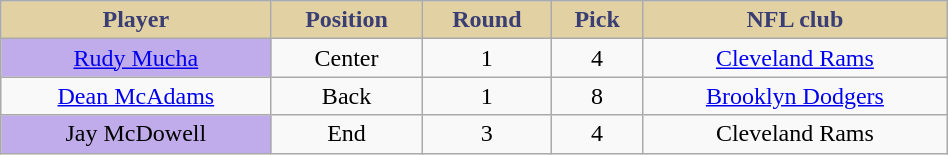<table class="wikitable" style="width:50%;">
<tr style="text-align:center; background:#e2d2a3; color:#3b3e72;">
<td><strong>Player</strong></td>
<td><strong>Position</strong></td>
<td><strong>Round</strong></td>
<td><strong>Pick</strong></td>
<td><strong>NFL club</strong></td>
</tr>
<tr style="text-align:center;" bgcolor="">
<td bgcolor="C0ACEA"><a href='#'>Rudy Mucha</a></td>
<td>Center</td>
<td>1</td>
<td>4</td>
<td><a href='#'>Cleveland Rams</a></td>
</tr>
<tr style="text-align:center;" bgcolor="">
<td><a href='#'>Dean McAdams</a></td>
<td>Back</td>
<td>1</td>
<td>8</td>
<td><a href='#'>Brooklyn Dodgers</a></td>
</tr>
<tr style="text-align:center;" bgcolor="">
<td bgcolor="C0ACEA">Jay McDowell</td>
<td>End</td>
<td>3</td>
<td>4</td>
<td>Cleveland Rams</td>
</tr>
</table>
